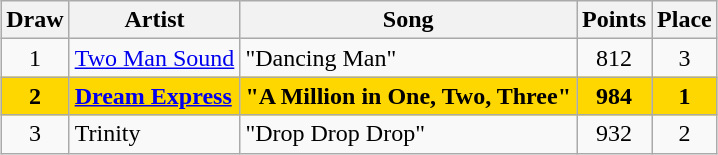<table class="sortable wikitable" style="margin: 1em auto 1em auto; text-align:center">
<tr>
<th>Draw</th>
<th>Artist</th>
<th>Song</th>
<th>Points</th>
<th>Place</th>
</tr>
<tr>
<td>1</td>
<td align="left"><a href='#'>Two Man Sound</a></td>
<td align="left">"Dancing Man"</td>
<td>812</td>
<td>3</td>
</tr>
<tr style="font-weight:bold; background:gold;">
<td>2</td>
<td align="left"><a href='#'>Dream Express</a></td>
<td align="left">"A Million in One, Two, Three"</td>
<td>984</td>
<td>1</td>
</tr>
<tr>
<td>3</td>
<td align="left">Trinity</td>
<td align="left">"Drop Drop Drop"</td>
<td>932</td>
<td>2</td>
</tr>
</table>
